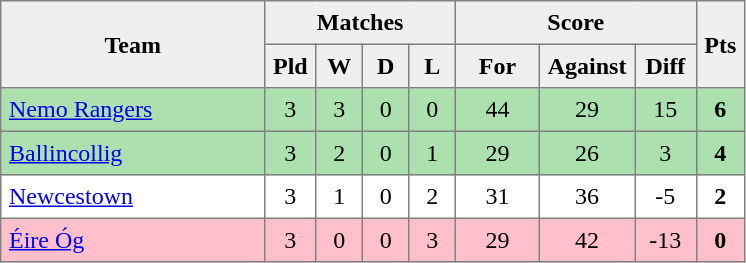<table style=border-collapse:collapse border=1 cellspacing=0 cellpadding=5>
<tr align=center bgcolor=#efefef>
<th rowspan=2 width=165>Team</th>
<th colspan=4>Matches</th>
<th colspan=3>Score</th>
<th rowspan=2width=20>Pts</th>
</tr>
<tr align=center bgcolor=#efefef>
<th width=20>Pld</th>
<th width=20>W</th>
<th width=20>D</th>
<th width=20>L</th>
<th width=45>For</th>
<th width=45>Against</th>
<th width=30>Diff</th>
</tr>
<tr align=center style="background:#ACE1AF;">
<td style="text-align:left;"><a href='#'>Nemo Rangers</a></td>
<td>3</td>
<td>3</td>
<td>0</td>
<td>0</td>
<td>44</td>
<td>29</td>
<td>15</td>
<td><strong>6</strong></td>
</tr>
<tr align=center style="background:#ACE1AF;">
<td style="text-align:left;"><a href='#'>Ballincollig</a></td>
<td>3</td>
<td>2</td>
<td>0</td>
<td>1</td>
<td>29</td>
<td>26</td>
<td>3</td>
<td><strong>4</strong></td>
</tr>
<tr align=center>
<td style="text-align:left;"><a href='#'>Newcestown</a></td>
<td>3</td>
<td>1</td>
<td>0</td>
<td>2</td>
<td>31</td>
<td>36</td>
<td>-5</td>
<td><strong>2</strong></td>
</tr>
<tr align=center style="background:#FFC0CB;">
<td style="text-align:left;"><a href='#'>Éire Óg</a></td>
<td>3</td>
<td>0</td>
<td>0</td>
<td>3</td>
<td>29</td>
<td>42</td>
<td>-13</td>
<td><strong>0</strong></td>
</tr>
</table>
